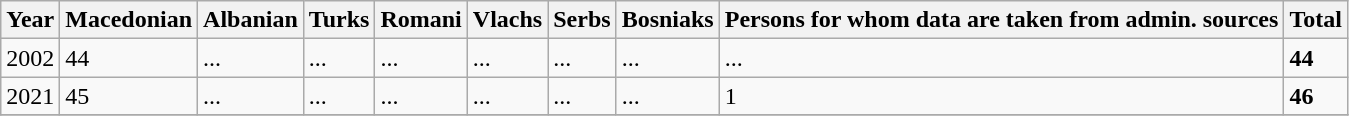<table class="wikitable">
<tr>
<th>Year</th>
<th>Macedonian</th>
<th>Albanian</th>
<th>Turks</th>
<th>Romani</th>
<th>Vlachs</th>
<th>Serbs</th>
<th>Bosniaks</th>
<th><abbr>Persons for whom data are taken from admin. sources</abbr></th>
<th>Total</th>
</tr>
<tr>
<td>2002</td>
<td>44</td>
<td>...</td>
<td>...</td>
<td>...</td>
<td>...</td>
<td>...</td>
<td>...</td>
<td>...</td>
<td><strong>44</strong></td>
</tr>
<tr>
<td>2021</td>
<td>45</td>
<td>...</td>
<td>...</td>
<td>...</td>
<td>...</td>
<td>...</td>
<td>...</td>
<td>1</td>
<td><strong>46</strong></td>
</tr>
<tr>
</tr>
</table>
